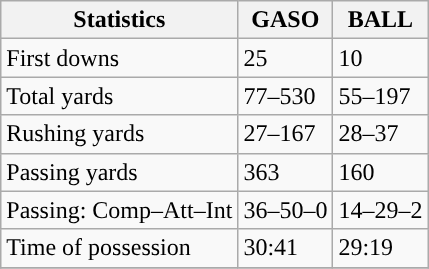<table class="wikitable" style="float: left;">
<tr>
<th>Statistics</th>
<th>GASO</th>
<th>BALL</th>
</tr>
<tr>
<td>First downs</td>
<td>25</td>
<td>10</td>
</tr>
<tr>
<td>Total yards</td>
<td>77–530</td>
<td>55–197</td>
</tr>
<tr>
<td>Rushing yards</td>
<td>27–167</td>
<td>28–37</td>
</tr>
<tr>
<td>Passing yards</td>
<td>363</td>
<td>160</td>
</tr>
<tr>
<td>Passing: Comp–Att–Int</td>
<td>36–50–0</td>
<td>14–29–2</td>
</tr>
<tr>
<td>Time of possession</td>
<td>30:41</td>
<td>29:19</td>
</tr>
<tr>
</tr>
</table>
